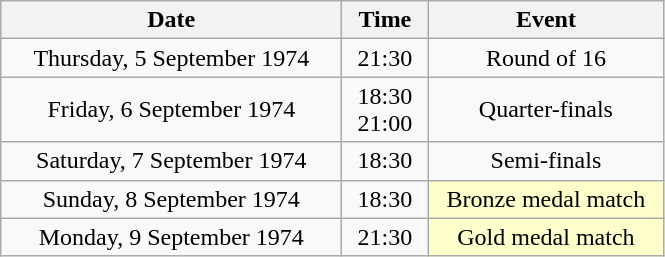<table class = "wikitable" style="text-align:center;">
<tr>
<th width=220>Date</th>
<th width=50>Time</th>
<th width=150>Event</th>
</tr>
<tr>
<td>Thursday, 5 September 1974</td>
<td>21:30</td>
<td>Round of 16</td>
</tr>
<tr>
<td>Friday, 6 September 1974</td>
<td>18:30<br>21:00</td>
<td>Quarter-finals</td>
</tr>
<tr>
<td>Saturday, 7 September 1974</td>
<td>18:30</td>
<td>Semi-finals</td>
</tr>
<tr>
<td>Sunday, 8 September 1974</td>
<td>18:30</td>
<td bgcolor=ffffcc>Bronze medal match</td>
</tr>
<tr>
<td>Monday, 9 September 1974</td>
<td>21:30</td>
<td bgcolor=ffffcc>Gold medal match</td>
</tr>
</table>
